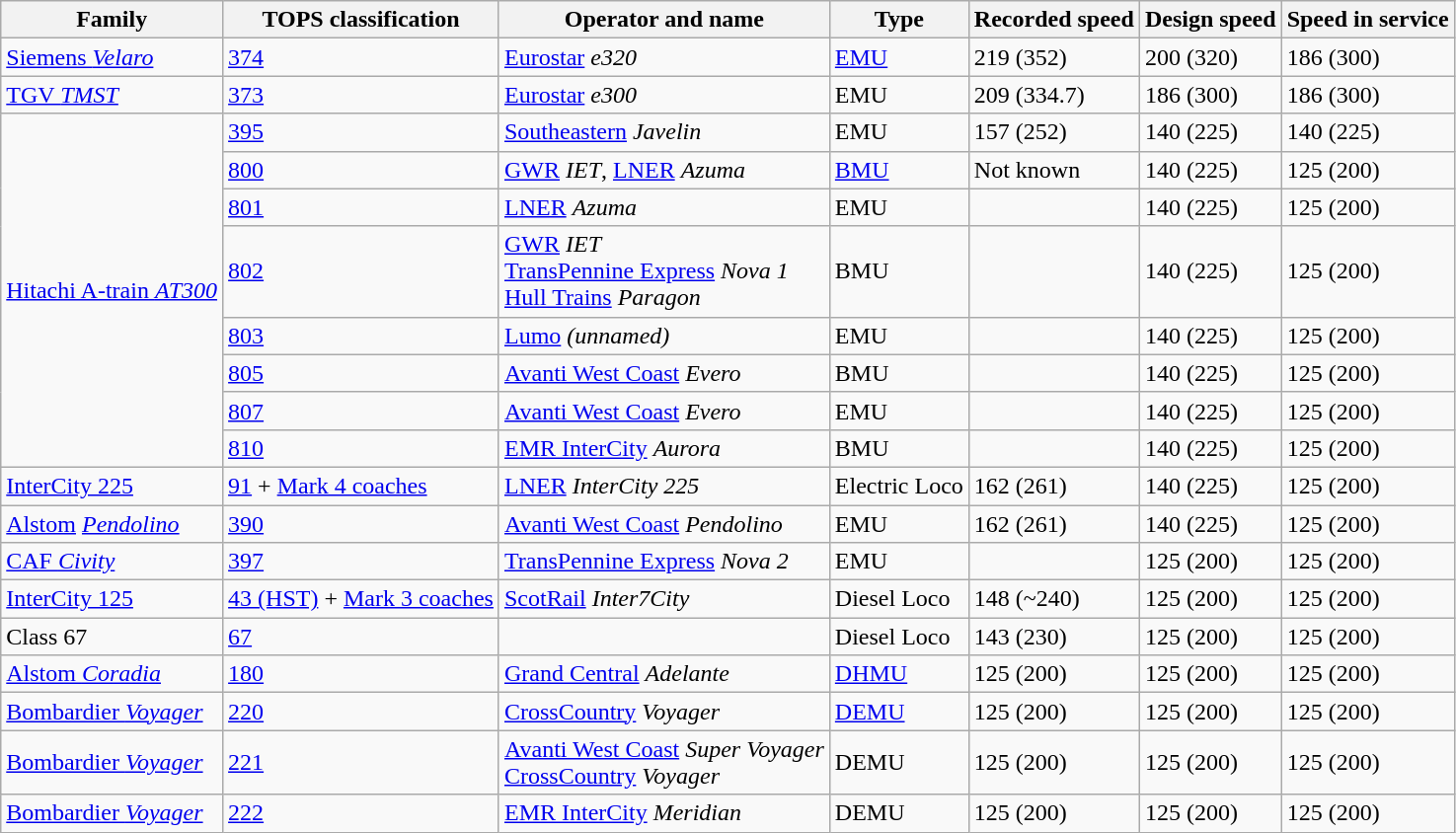<table class="wikitable sortable">
<tr>
<th>Family</th>
<th data-sort-type="number">TOPS classification</th>
<th>Operator and name</th>
<th>Type</th>
<th data-sort-type="number">Recorded speed</th>
<th data-sort-type="number">Design speed</th>
<th data-sort-type="number">Speed in service</th>
</tr>
<tr>
<td><a href='#'>Siemens <em>Velaro</em></a></td>
<td><a href='#'>374</a></td>
<td><a href='#'>Eurostar</a> <em>e320</em></td>
<td><a href='#'>EMU</a></td>
<td>219 (352)</td>
<td>200 (320)</td>
<td>186 (300)</td>
</tr>
<tr>
<td><a href='#'>TGV <em>TMST</em></a></td>
<td><a href='#'>373</a></td>
<td><a href='#'>Eurostar</a> <em>e300</em></td>
<td>EMU</td>
<td>209 (334.7)</td>
<td>186 (300)</td>
<td>186 (300)</td>
</tr>
<tr>
<td rowspan="8"><a href='#'>Hitachi A-train <em>AT300</em></a></td>
<td><a href='#'>395</a></td>
<td><a href='#'>Southeastern</a> <em>Javelin</em></td>
<td>EMU</td>
<td>157 (252)</td>
<td>140 (225)</td>
<td>140 (225)</td>
</tr>
<tr>
<td><a href='#'>800</a></td>
<td><a href='#'>GWR</a> <em>IET</em>, <a href='#'>LNER</a> <em>Azuma</em></td>
<td><a href='#'>BMU</a></td>
<td>Not known</td>
<td>140 (225)</td>
<td>125 (200)</td>
</tr>
<tr>
<td><a href='#'>801</a></td>
<td><a href='#'>LNER</a> <em>Azuma</em></td>
<td>EMU</td>
<td></td>
<td>140 (225)</td>
<td>125 (200)</td>
</tr>
<tr>
<td><a href='#'>802</a></td>
<td><a href='#'>GWR</a> <em>IET</em><br><a href='#'>TransPennine Express</a> <em>Nova 1</em><br> <a href='#'>Hull Trains</a> <em>Paragon</em></td>
<td>BMU</td>
<td></td>
<td>140 (225)</td>
<td>125 (200)</td>
</tr>
<tr>
<td><a href='#'>803</a></td>
<td><a href='#'>Lumo</a> <em>(unnamed)</em></td>
<td>EMU</td>
<td></td>
<td>140 (225)</td>
<td>125 (200)</td>
</tr>
<tr>
<td><a href='#'>805</a></td>
<td><a href='#'>Avanti West Coast</a> <em>Evero</em></td>
<td>BMU</td>
<td></td>
<td>140 (225)</td>
<td>125 (200)</td>
</tr>
<tr>
<td><a href='#'>807</a></td>
<td><a href='#'>Avanti West Coast</a> <em>Evero</em></td>
<td>EMU</td>
<td></td>
<td>140 (225)</td>
<td>125 (200)</td>
</tr>
<tr>
<td><a href='#'>810</a></td>
<td><a href='#'>EMR InterCity</a> <em>Aurora</em></td>
<td>BMU</td>
<td></td>
<td>140 (225)</td>
<td>125 (200)</td>
</tr>
<tr>
<td><a href='#'>InterCity 225</a></td>
<td><a href='#'>91</a> + <a href='#'>Mark 4 coaches</a></td>
<td><a href='#'>LNER</a> <em>InterCity 225</em></td>
<td>Electric Loco</td>
<td>162 (261)</td>
<td>140 (225)</td>
<td>125 (200)</td>
</tr>
<tr>
<td><a href='#'>Alstom</a> <a href='#'><em>Pendolino</em></a></td>
<td><a href='#'>390</a></td>
<td><a href='#'>Avanti West Coast</a> <em>Pendolino</em></td>
<td>EMU</td>
<td>162 (261)</td>
<td>140 (225)</td>
<td>125 (200)</td>
</tr>
<tr>
<td><a href='#'>CAF <em>Civity</em></a></td>
<td><a href='#'>397</a></td>
<td><a href='#'>TransPennine Express</a> <em>Nova 2</em></td>
<td>EMU</td>
<td></td>
<td>125 (200)</td>
<td>125 (200)</td>
</tr>
<tr>
<td><a href='#'>InterCity 125</a></td>
<td><a href='#'>43 (HST)</a> + <a href='#'>Mark 3 coaches</a></td>
<td><a href='#'>ScotRail</a> <em>Inter7City</em></td>
<td>Diesel Loco</td>
<td>148 (~240)</td>
<td>125 (200)</td>
<td>125 (200)</td>
</tr>
<tr>
<td>Class 67</td>
<td><a href='#'>67</a></td>
<td></td>
<td>Diesel Loco</td>
<td>143 (230)</td>
<td>125 (200)</td>
<td>125 (200)</td>
</tr>
<tr>
<td><a href='#'>Alstom <em>Coradia</em></a></td>
<td><a href='#'>180</a></td>
<td><a href='#'>Grand Central</a> <em>Adelante</em></td>
<td><a href='#'>DHMU</a></td>
<td>125 (200)</td>
<td>125 (200)</td>
<td>125 (200)</td>
</tr>
<tr>
<td><a href='#'>Bombardier <em>Voyager</em></a></td>
<td><a href='#'>220</a></td>
<td><a href='#'>CrossCountry</a> <em>Voyager</em></td>
<td><a href='#'>DEMU</a></td>
<td>125 (200)</td>
<td>125 (200)</td>
<td>125 (200)</td>
</tr>
<tr>
<td><a href='#'>Bombardier <em>Voyager</em></a></td>
<td><a href='#'>221</a></td>
<td><a href='#'>Avanti West Coast</a> <em>Super Voyager</em><br><a href='#'>CrossCountry</a> <em>Voyager</em></td>
<td>DEMU</td>
<td>125 (200)</td>
<td>125 (200)</td>
<td>125 (200)</td>
</tr>
<tr>
<td><a href='#'>Bombardier <em>Voyager</em></a></td>
<td><a href='#'>222</a></td>
<td><a href='#'>EMR InterCity</a> <em>Meridian</em></td>
<td>DEMU</td>
<td>125 (200)</td>
<td>125 (200)</td>
<td>125 (200)</td>
</tr>
</table>
